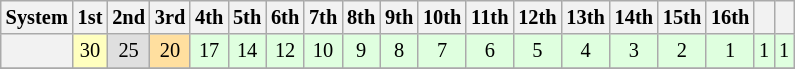<table class="wikitable" style="font-size:85%; text-align:center;">
<tr>
<th>System</th>
<th>1st</th>
<th>2nd</th>
<th>3rd</th>
<th>4th</th>
<th>5th</th>
<th>6th</th>
<th>7th</th>
<th>8th</th>
<th>9th</th>
<th>10th</th>
<th>11th</th>
<th>12th</th>
<th>13th</th>
<th>14th</th>
<th>15th</th>
<th>16th</th>
<th></th>
<th></th>
</tr>
<tr>
<th></th>
<td style="background:#ffffbf;">30</td>
<td style="background:#dfdfdf;">25</td>
<td style="background:#ffdf9f;">20</td>
<td style="background:#dfffdf;">17</td>
<td style="background:#dfffdf;">14</td>
<td style="background:#dfffdf;">12</td>
<td style="background:#dfffdf;">10</td>
<td style="background:#dfffdf;">9</td>
<td style="background:#dfffdf;">8</td>
<td style="background:#dfffdf;">7</td>
<td style="background:#dfffdf;">6</td>
<td style="background:#dfffdf;">5</td>
<td style="background:#dfffdf;">4</td>
<td style="background:#dfffdf;">3</td>
<td style="background:#dfffdf;">2</td>
<td style="background:#dfffdf;">1</td>
<td style="background:#dfffdf;">1</td>
<td style="background:#dfffdf;">1</td>
</tr>
<tr>
</tr>
</table>
